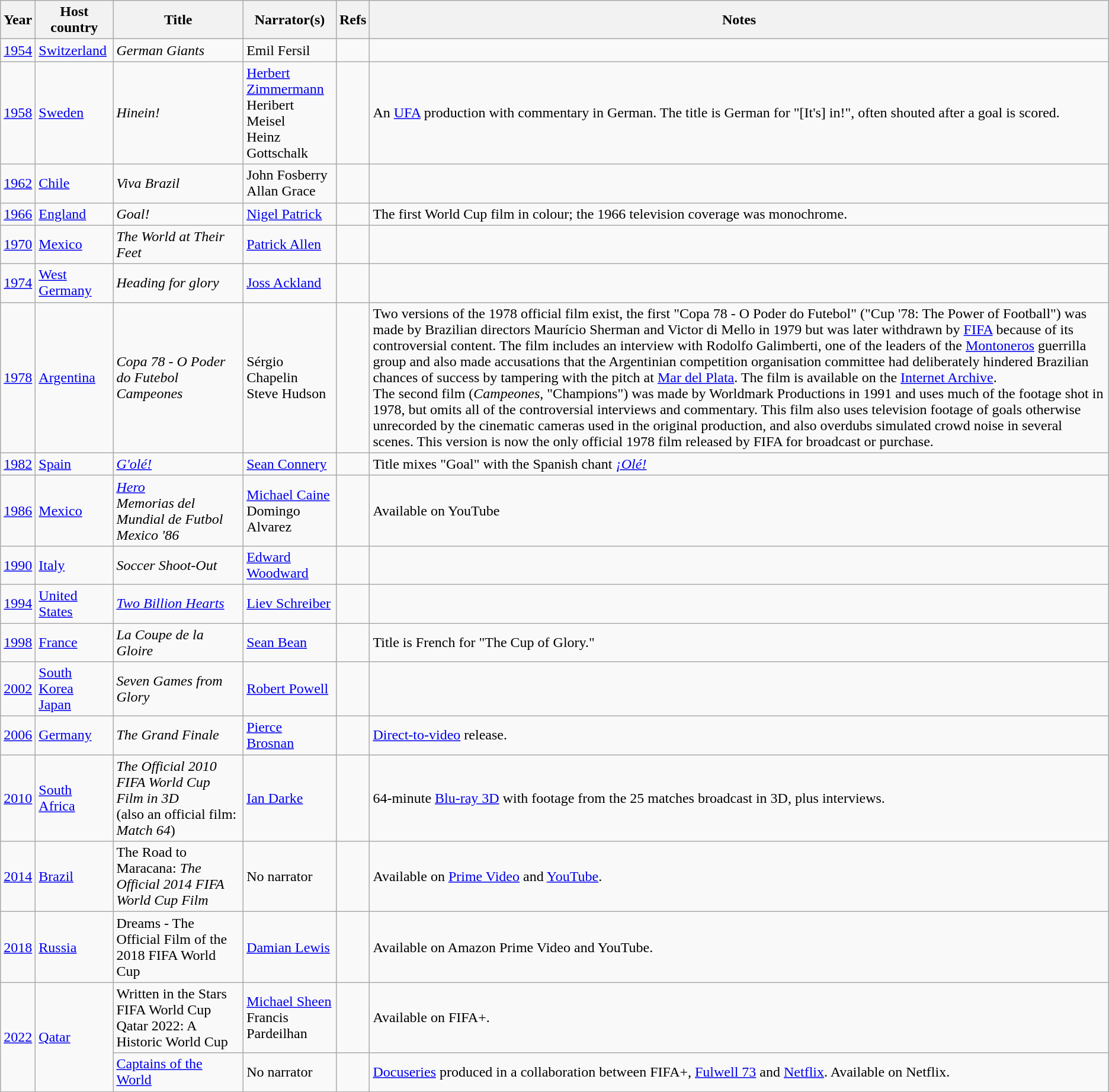<table class="wikitable sortable">
<tr>
<th>Year</th>
<th>Host country</th>
<th>Title</th>
<th>Narrator(s)</th>
<th>Refs</th>
<th>Notes</th>
</tr>
<tr>
<td><a href='#'>1954</a></td>
<td align=left><a href='#'>Switzerland</a></td>
<td><em>German Giants</em></td>
<td>Emil Fersil</td>
<td></td>
<td></td>
</tr>
<tr>
<td><a href='#'>1958</a></td>
<td align=left><a href='#'>Sweden</a></td>
<td><em>Hinein!</em></td>
<td><a href='#'>Herbert Zimmermann</a><br>Heribert Meisel<br>Heinz Gottschalk</td>
<td></td>
<td>An <a href='#'>UFA</a> production with commentary in German. The title is German for "[It's] in!", often shouted after a goal is scored.</td>
</tr>
<tr>
<td><a href='#'>1962</a></td>
<td align=left><a href='#'>Chile</a></td>
<td><em>Viva Brazil</em></td>
<td>John Fosberry<br>Allan Grace</td>
<td></td>
<td></td>
</tr>
<tr>
<td><a href='#'>1966</a></td>
<td align=left><a href='#'>England</a></td>
<td><em>Goal!</em></td>
<td><a href='#'>Nigel Patrick</a></td>
<td></td>
<td>The first World Cup film in colour; the 1966 television coverage was monochrome.</td>
</tr>
<tr>
<td><a href='#'>1970</a></td>
<td align=left><a href='#'>Mexico</a></td>
<td><em>The World at Their Feet</em></td>
<td><a href='#'>Patrick Allen</a></td>
<td></td>
<td></td>
</tr>
<tr>
<td><a href='#'>1974</a></td>
<td align=left><a href='#'>West Germany</a></td>
<td><em>Heading for glory</em></td>
<td><a href='#'>Joss Ackland</a></td>
<td></td>
<td></td>
</tr>
<tr>
<td><a href='#'>1978</a></td>
<td align=left><a href='#'>Argentina</a></td>
<td><em>Copa 78 - O Poder do Futebol</em><br><em>Campeones</em></td>
<td>Sérgio Chapelin<br>Steve Hudson</td>
<td></td>
<td>Two versions of the 1978 official film exist, the first "Copa 78 - O Poder do Futebol" ("Cup '78: The Power of Football") was made by Brazilian directors Maurício Sherman and Victor di Mello in 1979 but was later withdrawn by <a href='#'>FIFA</a> because of its controversial content.  The film includes an interview with Rodolfo Galimberti, one of the leaders of the <a href='#'>Montoneros</a> guerrilla group and also made accusations that the Argentinian competition organisation committee had deliberately hindered Brazilian chances of success by tampering with the pitch at <a href='#'>Mar del Plata</a>. The film is available on the <a href='#'>Internet Archive</a>.<br>The second film (<em>Campeones</em>, "Champions") was made by Worldmark Productions in 1991 and uses much of the footage shot in 1978, but omits all of the controversial interviews and commentary.  This film also uses television footage of goals otherwise unrecorded by the cinematic cameras used in the original production, and also overdubs simulated crowd noise in several scenes.  This version is now the only official 1978 film released by FIFA for broadcast or purchase.</td>
</tr>
<tr>
<td><a href='#'>1982</a></td>
<td align=left><a href='#'>Spain</a></td>
<td><em><a href='#'>G'olé!</a></em></td>
<td><a href='#'>Sean Connery</a></td>
<td></td>
<td>Title mixes "Goal" with the Spanish chant <a href='#'><em>¡Olé!</em></a></td>
</tr>
<tr>
<td><a href='#'>1986</a></td>
<td align=left><a href='#'>Mexico</a></td>
<td><em><a href='#'>Hero</a></em><br><em>Memorias del Mundial de Futbol Mexico '86</em></td>
<td><a href='#'>Michael Caine</a><br>Domingo Alvarez</td>
<td></td>
<td>Available on YouTube</td>
</tr>
<tr>
<td><a href='#'>1990</a></td>
<td align=left><a href='#'>Italy</a></td>
<td><em>Soccer Shoot-Out</em></td>
<td><a href='#'>Edward Woodward</a></td>
<td></td>
<td></td>
</tr>
<tr>
<td><a href='#'>1994</a></td>
<td align=left><a href='#'>United States</a></td>
<td><em><a href='#'>Two Billion Hearts</a></em></td>
<td><a href='#'>Liev Schreiber</a></td>
<td></td>
<td></td>
</tr>
<tr>
<td><a href='#'>1998</a></td>
<td align=left><a href='#'>France</a></td>
<td><em>La Coupe de la Gloire</em></td>
<td><a href='#'>Sean Bean</a></td>
<td></td>
<td>Title is French for "The Cup of Glory."</td>
</tr>
<tr>
<td><a href='#'>2002</a></td>
<td align=left><a href='#'>South Korea</a><br><a href='#'>Japan</a></td>
<td><em>Seven Games from Glory</em></td>
<td><a href='#'>Robert Powell</a></td>
<td></td>
<td></td>
</tr>
<tr>
<td><a href='#'>2006</a></td>
<td align=left><a href='#'>Germany</a></td>
<td><em>The Grand Finale</em></td>
<td><a href='#'>Pierce Brosnan</a></td>
<td></td>
<td><a href='#'>Direct-to-video</a> release.</td>
</tr>
<tr>
<td><a href='#'>2010</a></td>
<td align=left><a href='#'>South Africa</a></td>
<td><em>The Official 2010 FIFA World Cup Film in 3D</em><br>(also an official film: <em>Match 64</em>)</td>
<td><a href='#'>Ian Darke</a></td>
<td></td>
<td>64-minute <a href='#'>Blu-ray 3D</a> with footage from the 25 matches broadcast in 3D, plus interviews.</td>
</tr>
<tr>
<td><a href='#'>2014</a></td>
<td align=left><a href='#'>Brazil</a></td>
<td>The Road to Maracana: <em>The Official 2014 FIFA World Cup Film</em></td>
<td>No narrator</td>
<td></td>
<td>Available on <a href='#'>Prime Video</a> and <a href='#'>YouTube</a>.</td>
</tr>
<tr Available on Amazon Prime Video>
<td><a href='#'>2018</a></td>
<td align=left><a href='#'>Russia</a></td>
<td>Dreams - The Official Film of the 2018 FIFA World Cup</td>
<td><a href='#'>Damian Lewis</a></td>
<td></td>
<td>Available on Amazon Prime Video and YouTube.</td>
</tr>
<tr>
<td rowspan="3"><a href='#'>2022</a></td>
<td rowspan="3"; align=left><a href='#'>Qatar</a></td>
<td>Written in the Stars<br>FIFA World Cup Qatar 2022: A Historic World Cup</td>
<td><a href='#'>Michael Sheen</a><br>Francis Pardeilhan</td>
<td></td>
<td>Available on FIFA+.</td>
</tr>
<tr>
<td><a href='#'>Captains of the World</a></td>
<td>No narrator</td>
<td></td>
<td><a href='#'>Docuseries</a> produced in a collaboration between FIFA+, <a href='#'>Fulwell 73</a> and <a href='#'>Netflix</a>. Available on Netflix.</td>
</tr>
</table>
